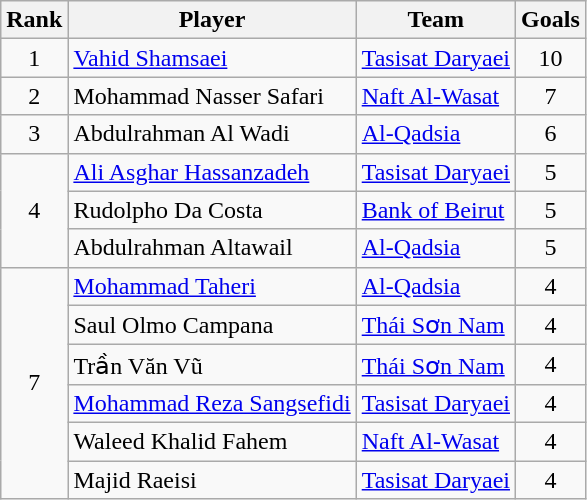<table class="wikitable">
<tr>
<th>Rank</th>
<th>Player</th>
<th>Team</th>
<th>Goals</th>
</tr>
<tr>
<td align=center>1</td>
<td><a href='#'>Vahid Shamsaei</a></td>
<td> <a href='#'>Tasisat Daryaei</a></td>
<td align=center>10</td>
</tr>
<tr>
<td align=center>2</td>
<td>Mohammad Nasser Safari</td>
<td> <a href='#'>Naft Al-Wasat</a></td>
<td align=center>7</td>
</tr>
<tr>
<td align=center>3</td>
<td>Abdulrahman Al Wadi</td>
<td> <a href='#'>Al-Qadsia</a></td>
<td align=center>6</td>
</tr>
<tr>
<td align=center rowspan=3>4</td>
<td><a href='#'>Ali Asghar Hassanzadeh</a></td>
<td> <a href='#'>Tasisat Daryaei</a></td>
<td align=center>5</td>
</tr>
<tr>
<td>Rudolpho Da Costa</td>
<td> <a href='#'>Bank of Beirut</a></td>
<td align=center>5</td>
</tr>
<tr>
<td>Abdulrahman Altawail</td>
<td> <a href='#'>Al-Qadsia</a></td>
<td align=center>5</td>
</tr>
<tr>
<td align=center rowspan=6>7</td>
<td><a href='#'>Mohammad Taheri</a></td>
<td> <a href='#'>Al-Qadsia</a></td>
<td align=center>4</td>
</tr>
<tr>
<td>Saul Olmo Campana</td>
<td> <a href='#'>Thái Sơn Nam</a></td>
<td align=center>4</td>
</tr>
<tr>
<td>Trần Văn Vũ</td>
<td> <a href='#'>Thái Sơn Nam</a></td>
<td align=center>4</td>
</tr>
<tr>
<td><a href='#'>Mohammad Reza Sangsefidi</a></td>
<td> <a href='#'>Tasisat Daryaei</a></td>
<td align=center>4</td>
</tr>
<tr>
<td>Waleed Khalid Fahem</td>
<td> <a href='#'>Naft Al-Wasat</a></td>
<td align=center>4</td>
</tr>
<tr>
<td>Majid Raeisi</td>
<td> <a href='#'>Tasisat Daryaei</a></td>
<td align=center>4</td>
</tr>
</table>
